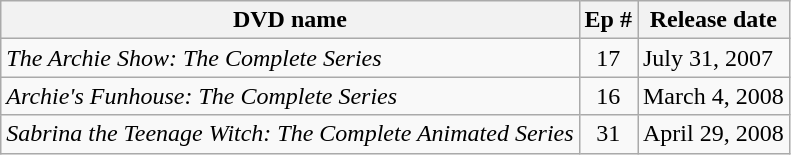<table class="wikitable">
<tr>
<th>DVD name</th>
<th>Ep #</th>
<th>Release date</th>
</tr>
<tr>
<td><em>The Archie Show: The Complete Series</em></td>
<td style="text-align:center;">17</td>
<td>July 31, 2007</td>
</tr>
<tr>
<td><em>Archie's Funhouse: The Complete Series</em></td>
<td style="text-align:center;">16</td>
<td>March 4, 2008</td>
</tr>
<tr>
<td><em>Sabrina the Teenage Witch: The Complete Animated Series</em></td>
<td style="text-align:center;">31</td>
<td>April 29, 2008</td>
</tr>
</table>
